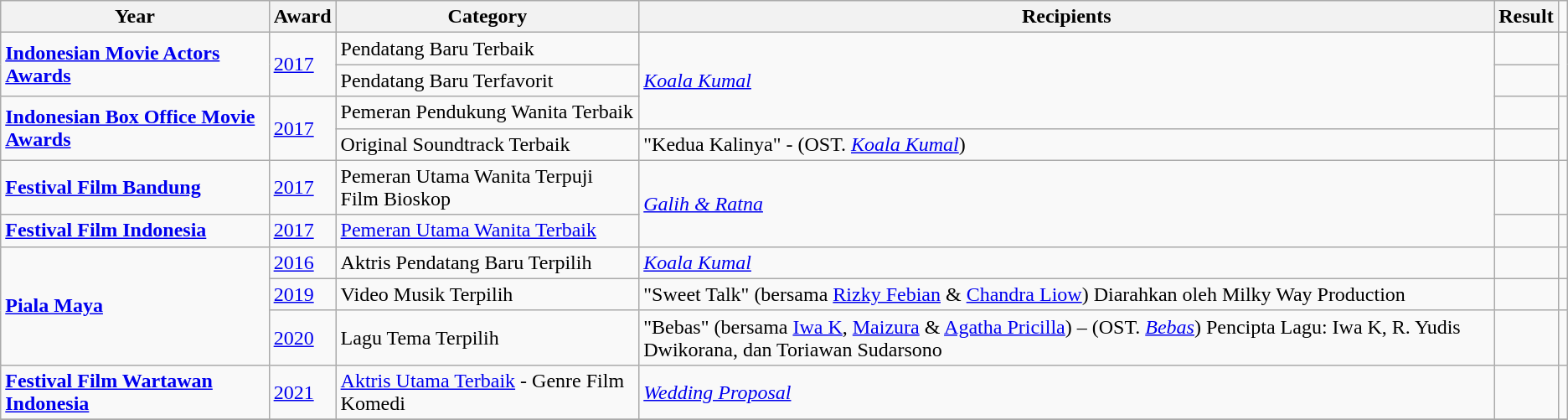<table class="wikitable sortable">
<tr>
<th>Year</th>
<th>Award</th>
<th>Category</th>
<th>Recipients</th>
<th>Result</th>
</tr>
<tr>
<td rowspan= "2"><strong><a href='#'>Indonesian Movie Actors Awards</a></strong></td>
<td rowspan= "2"><a href='#'>2017</a></td>
<td>Pendatang Baru Terbaik</td>
<td rowspan= "3"><em><a href='#'>Koala Kumal</a></em></td>
<td></td>
<td rowspan= "2"></td>
</tr>
<tr>
<td>Pendatang Baru Terfavorit</td>
<td></td>
</tr>
<tr>
<td rowspan= "2"><strong><a href='#'>Indonesian Box Office Movie Awards</a></strong></td>
<td rowspan= "2"><a href='#'>2017</a></td>
<td>Pemeran Pendukung Wanita Terbaik</td>
<td></td>
<td rowspan= "2"></td>
</tr>
<tr>
<td>Original Soundtrack Terbaik</td>
<td>"Kedua Kalinya" - (OST. <em><a href='#'>Koala Kumal</a></em>)</td>
<td></td>
</tr>
<tr>
<td><strong><a href='#'>Festival Film Bandung</a></strong></td>
<td><a href='#'>2017</a></td>
<td>Pemeran Utama Wanita Terpuji Film Bioskop</td>
<td rowspan= "2"><em><a href='#'>Galih & Ratna</a></em></td>
<td></td>
<td></td>
</tr>
<tr>
<td><strong><a href='#'>Festival Film Indonesia</a></strong></td>
<td><a href='#'>2017</a></td>
<td><a href='#'>Pemeran Utama Wanita Terbaik</a></td>
<td></td>
<td></td>
</tr>
<tr>
<td rowspan= "3"><strong><a href='#'>Piala Maya</a></strong></td>
<td><a href='#'>2016</a></td>
<td>Aktris Pendatang Baru Terpilih</td>
<td><em><a href='#'>Koala Kumal</a></em></td>
<td></td>
<td></td>
</tr>
<tr>
<td><a href='#'>2019</a></td>
<td>Video Musik Terpilih</td>
<td>"Sweet Talk" (bersama <a href='#'>Rizky Febian</a> & <a href='#'>Chandra Liow</a>) Diarahkan oleh Milky Way Production</td>
<td></td>
<td></td>
</tr>
<tr>
<td><a href='#'>2020</a></td>
<td>Lagu Tema Terpilih</td>
<td>"Bebas" (bersama <a href='#'>Iwa K</a>, <a href='#'>Maizura</a> & <a href='#'>Agatha Pricilla</a>) – (OST. <em><a href='#'>Bebas</a></em>) Pencipta Lagu: Iwa K, R. Yudis Dwikorana, dan Toriawan Sudarsono</td>
<td></td>
<td></td>
</tr>
<tr>
<td><strong><a href='#'>Festival Film Wartawan Indonesia</a></strong></td>
<td><a href='#'>2021</a></td>
<td><a href='#'>Aktris Utama Terbaik</a> - Genre Film Komedi</td>
<td><em><a href='#'>Wedding Proposal</a></em></td>
<td></td>
<td></td>
</tr>
<tr>
</tr>
</table>
